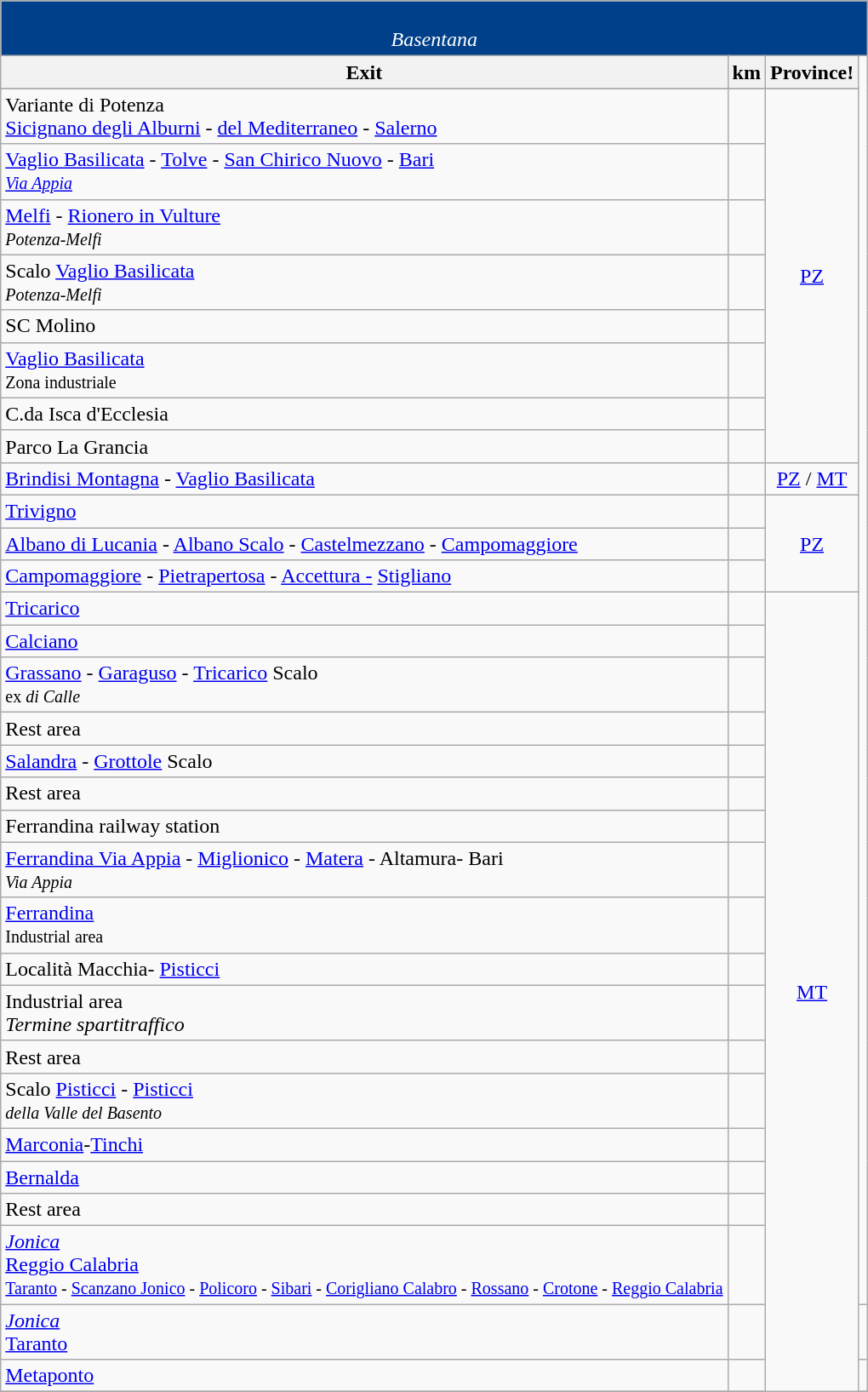<table class="wikitable">
<tr align="center" bgcolor="00408B" style="color: white;font-size:100%;">
<td colspan="4"> <br><em>Basentana</em></td>
</tr>
<tr>
<th>Exit</th>
<th>km</th>
<th>Province!</th>
</tr>
<tr>
</tr>
<tr>
<td>   Variante di Potenza<br>  <a href='#'>Sicignano degli Alburni</a> -  <a href='#'>del Mediterraneo</a> - <a href='#'>Salerno</a></td>
<td></td>
<td align="center" rowspan=8><a href='#'>PZ</a></td>
</tr>
<tr>
<td> <a href='#'>Vaglio Basilicata</a> - <a href='#'>Tolve</a> - <a href='#'>San Chirico Nuovo</a> - <a href='#'>Bari</a><br><small> <em><a href='#'>Via Appia</a></em></small></td>
<td></td>
</tr>
<tr>
<td> <a href='#'>Melfi</a> - <a href='#'>Rionero in Vulture</a><br><small> <em>Potenza-Melfi</em></small></td>
<td></td>
</tr>
<tr>
<td> Scalo <a href='#'>Vaglio Basilicata</a><br><small> <em>Potenza-Melfi</em></small></td>
<td></td>
</tr>
<tr>
<td> SC Molino</td>
<td></td>
</tr>
<tr>
<td> <a href='#'>Vaglio Basilicata</a><br><small> Zona industriale</small></td>
<td></td>
</tr>
<tr>
<td> C.da Isca d'Ecclesia</td>
<td></td>
</tr>
<tr>
<td> Parco La Grancia</td>
<td></td>
</tr>
<tr>
<td> <a href='#'>Brindisi Montagna</a> - <a href='#'>Vaglio Basilicata</a></td>
<td></td>
<td align="center"><a href='#'>PZ</a> / <a href='#'>MT</a></td>
</tr>
<tr>
<td> <a href='#'>Trivigno</a></td>
<td></td>
<td align="center" rowspan=3><a href='#'>PZ</a></td>
</tr>
<tr>
<td> <a href='#'>Albano di Lucania</a>  - <a href='#'>Albano Scalo</a> - <a href='#'>Castelmezzano</a> - <a href='#'>Campomaggiore</a></td>
<td></td>
</tr>
<tr>
<td> <a href='#'>Campomaggiore</a> - <a href='#'>Pietrapertosa</a> - <a href='#'>Accettura -</a> <a href='#'>Stigliano</a></td>
<td></td>
</tr>
<tr>
<td> <a href='#'>Tricarico</a></td>
<td></td>
<td rowspan="20" align="center"><a href='#'>MT</a></td>
</tr>
<tr>
<td> <a href='#'>Calciano</a></td>
<td></td>
</tr>
<tr>
<td> <a href='#'>Grassano</a> - <a href='#'>Garaguso</a> - <a href='#'>Tricarico</a> Scalo<br><small>ex  <em>di Calle</em></small></td>
<td></td>
</tr>
<tr>
<td> Rest area</td>
<td></td>
</tr>
<tr>
<td> <a href='#'>Salandra</a> - <a href='#'>Grottole</a> Scalo</td>
<td></td>
</tr>
<tr>
<td> Rest area</td>
<td></td>
</tr>
<tr>
<td> Ferrandina railway station</td>
<td></td>
</tr>
<tr>
<td> <a href='#'>Ferrandina Via Appia</a> - <a href='#'>Miglionico</a> - <a href='#'>Matera</a> - Altamura- Bari<br><small> <em>Via Appia</em></small></td>
<td></td>
</tr>
<tr>
<td> <a href='#'>Ferrandina</a><br><small> Industrial area</small></td>
<td></td>
</tr>
<tr>
<td> Località Macchia- <a href='#'>Pisticci</a></td>
<td></td>
</tr>
<tr>
<td>  Industrial area<br><em>Termine spartitraffico</em></td>
<td></td>
</tr>
<tr>
<td> Rest area</td>
<td></td>
</tr>
<tr>
<td> Scalo <a href='#'>Pisticci</a> - <a href='#'>Pisticci</a><br><small> <em>della Valle del Basento</em></small></td>
<td></td>
</tr>
<tr>
<td> <a href='#'>Marconia</a>-<a href='#'>Tinchi</a></td>
<td></td>
</tr>
<tr>
<td> <a href='#'>Bernalda</a></td>
<td></td>
</tr>
<tr>
<td> Rest area</td>
<td></td>
</tr>
<tr>
<td>   <a href='#'><em>Jonica</em></a><br><a href='#'>Reggio Calabria</a><br><small><a href='#'>Taranto</a> - <a href='#'>Scanzano Jonico</a> - <a href='#'>Policoro</a> - <a href='#'>Sibari</a> - <a href='#'>Corigliano Calabro</a> - <a href='#'>Rossano</a> - <a href='#'>Crotone</a> - </small> <small><a href='#'>Reggio Calabria</a></small></td>
<td></td>
</tr>
<tr>
<td>   <a href='#'><em>Jonica</em></a><br><a href='#'>Taranto</a></td>
<td></td>
<td></td>
</tr>
<tr>
<td> <a href='#'>Metaponto</a></td>
<td></td>
<td></td>
</tr>
<tr>
</tr>
</table>
